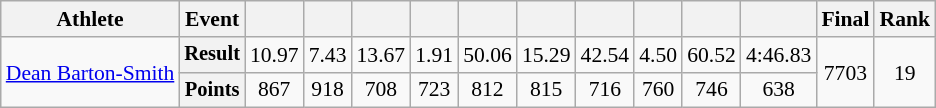<table class=wikitable style="font-size:90%;">
<tr>
<th>Athlete</th>
<th>Event</th>
<th></th>
<th></th>
<th></th>
<th></th>
<th></th>
<th></th>
<th></th>
<th></th>
<th></th>
<th></th>
<th>Final</th>
<th>Rank</th>
</tr>
<tr align=center>
<td rowspan=2 align=left><a href='#'>Dean Barton-Smith</a></td>
<th style="font-size:95%">Result</th>
<td>10.97</td>
<td>7.43</td>
<td>13.67</td>
<td>1.91</td>
<td>50.06</td>
<td>15.29</td>
<td>42.54</td>
<td>4.50</td>
<td>60.52</td>
<td>4:46.83</td>
<td rowspan=2>7703</td>
<td rowspan=2>19</td>
</tr>
<tr align=center>
<th style="font-size:95%">Points</th>
<td>867</td>
<td>918</td>
<td>708</td>
<td>723</td>
<td>812</td>
<td>815</td>
<td>716</td>
<td>760</td>
<td>746</td>
<td>638</td>
</tr>
</table>
